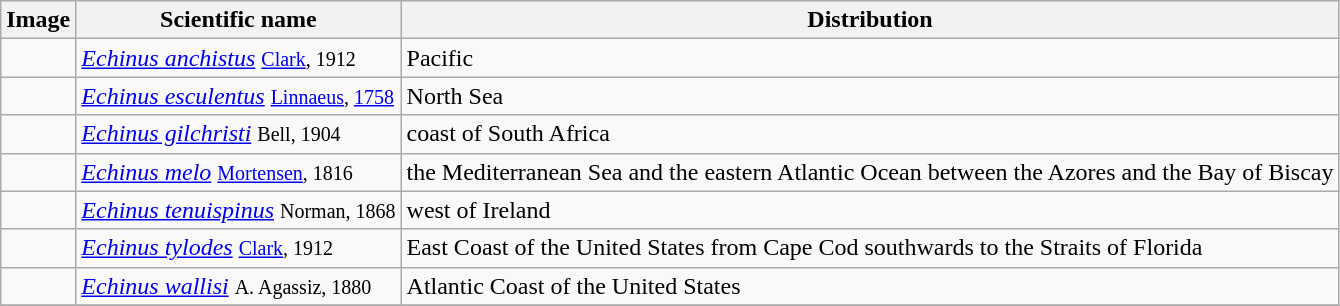<table class="wikitable">
<tr>
<th>Image</th>
<th>Scientific name</th>
<th>Distribution</th>
</tr>
<tr>
<td></td>
<td><em><a href='#'>Echinus anchistus</a></em> <small><a href='#'>Clark</a>, 1912</small></td>
<td>Pacific</td>
</tr>
<tr>
<td></td>
<td><em><a href='#'>Echinus esculentus</a></em> <small><a href='#'>Linnaeus</a>, <a href='#'>1758</a></small></td>
<td>North Sea</td>
</tr>
<tr>
<td></td>
<td><em><a href='#'>Echinus gilchristi</a></em> <small>Bell, 1904</small></td>
<td>coast of South Africa</td>
</tr>
<tr>
<td></td>
<td><em><a href='#'>Echinus melo</a></em> <small><a href='#'>Mortensen</a>, 1816</small></td>
<td>the Mediterranean Sea and the eastern Atlantic Ocean between the Azores and the Bay of Biscay</td>
</tr>
<tr>
<td></td>
<td><em><a href='#'>Echinus tenuispinus</a></em> <small>Norman, 1868</small></td>
<td>west of Ireland</td>
</tr>
<tr>
<td></td>
<td><em><a href='#'>Echinus tylodes</a></em> <small><a href='#'>Clark</a>, 1912</small></td>
<td>East Coast of the United States from Cape Cod southwards to the Straits of Florida</td>
</tr>
<tr>
<td></td>
<td><em><a href='#'>Echinus wallisi</a></em> <small>A. Agassiz, 1880</small></td>
<td>Atlantic Coast of the United States</td>
</tr>
<tr>
</tr>
</table>
